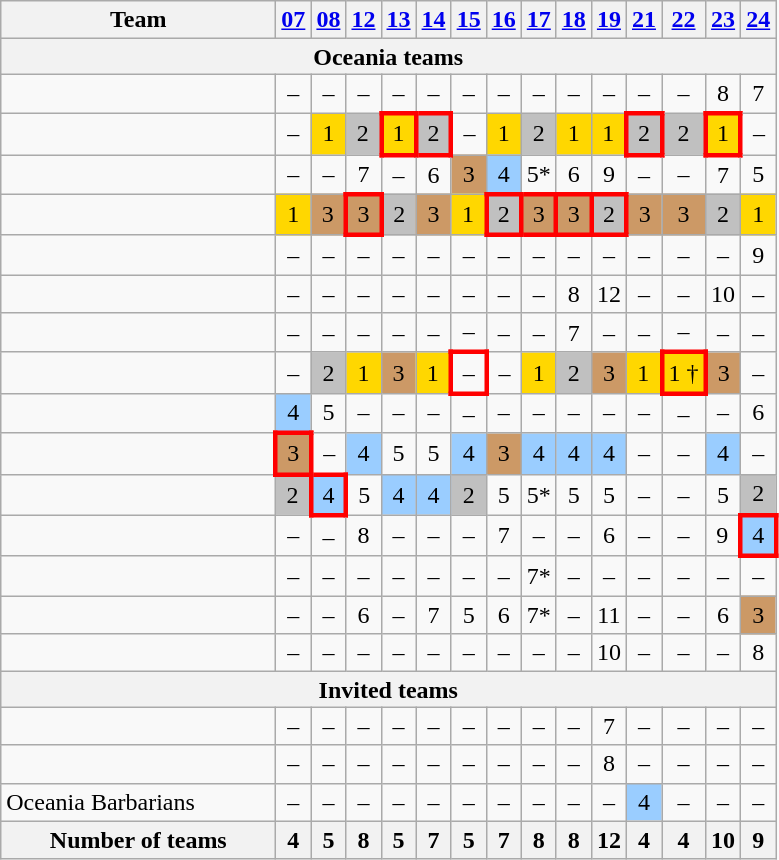<table class="wikitable" style="text-align:center;">
<tr>
<th style="width:11em;">Team</th>
<th><a href='#'>07</a></th>
<th><a href='#'>08</a></th>
<th><a href='#'>12</a></th>
<th><a href='#'>13</a></th>
<th><a href='#'>14</a></th>
<th><a href='#'>15</a></th>
<th><a href='#'>16</a></th>
<th><a href='#'>17</a></th>
<th><a href='#'>18</a></th>
<th><a href='#'>19</a></th>
<th><a href='#'>21</a></th>
<th><a href='#'>22</a></th>
<th><a href='#'>23</a></th>
<th><a href='#'>24</a></th>
</tr>
<tr>
<th colspan="15" style="text-align:center; line-height:1;">Oceania teams</th>
</tr>
<tr>
<td align="left"></td>
<td>–</td>
<td>–</td>
<td>–</td>
<td>–</td>
<td>–</td>
<td>–</td>
<td>–</td>
<td>–</td>
<td>–</td>
<td>–</td>
<td>–</td>
<td>–</td>
<td>8</td>
<td>7</td>
</tr>
<tr>
<td align="left"></td>
<td>–</td>
<td style="background-color:#ffd700;">1</td>
<td style="background-color:#c0c0c0;">2</td>
<td style="background-color:#ffd700; border: 3px solid red">1</td>
<td style="background-color:#c0c0c0; border: 3px solid red">2</td>
<td>–</td>
<td style="background-color:#ffd700;">1</td>
<td style="background-color:#c0c0c0;">2</td>
<td style="background-color:#ffd700;">1</td>
<td style="background-color:#ffd700;">1</td>
<td style="background-color:#c0c0c0; border: 3px solid red">2</td>
<td style="background-color:#c0c0c0;">2</td>
<td style="background-color:#ffd700; border: 3px solid red">1</td>
<td>–</td>
</tr>
<tr>
<td align="left"></td>
<td>–</td>
<td>–</td>
<td>7</td>
<td>–</td>
<td>6</td>
<td style="background-color:#cc9966;">3</td>
<td style="background-color:#9acdff;">4</td>
<td>5*</td>
<td>6</td>
<td>9</td>
<td>–</td>
<td>–</td>
<td>7</td>
<td>5</td>
</tr>
<tr>
<td align="left"></td>
<td style="background-color:#ffd700;">1</td>
<td style="background-color:#cc9966;">3</td>
<td style="background-color:#cc9966; border: 3px solid red">3</td>
<td style="background-color:#c0c0c0;">2</td>
<td style="background-color:#cc9966;">3</td>
<td style="background-color:#ffd700;">1</td>
<td style="background-color:#c0c0c0; border: 3px solid red">2</td>
<td style="background-color:#cc9966; border: 3px solid red">3</td>
<td style="background-color:#cc9966; border: 3px solid red">3</td>
<td style="background-color:#c0c0c0; border: 3px solid red">2</td>
<td style="background-color:#cc9966;">3</td>
<td style="background-color:#cc9966;">3</td>
<td style="background-color:#c0c0c0;">2</td>
<td style="background-color:#ffd700;">1</td>
</tr>
<tr>
<td align="left"></td>
<td>–</td>
<td>–</td>
<td>–</td>
<td>–</td>
<td>–</td>
<td>–</td>
<td>–</td>
<td>–</td>
<td>–</td>
<td>–</td>
<td>–</td>
<td>–</td>
<td>–</td>
<td>9</td>
</tr>
<tr>
<td align="left"></td>
<td>–</td>
<td>–</td>
<td>–</td>
<td>–</td>
<td>–</td>
<td>–</td>
<td>–</td>
<td>–</td>
<td>8</td>
<td>12</td>
<td>–</td>
<td>–</td>
<td>10</td>
<td>–</td>
</tr>
<tr>
<td align="left"></td>
<td>–</td>
<td>–</td>
<td>–</td>
<td>–</td>
<td>–</td>
<td>–</td>
<td>–</td>
<td>–</td>
<td>7</td>
<td>–</td>
<td>–</td>
<td>–</td>
<td>–</td>
<td>–</td>
</tr>
<tr>
<td align="left"></td>
<td>–</td>
<td style="background-color:#c0c0c0;">2</td>
<td style="background-color:#ffd700;">1</td>
<td style="background-color:#cc9966;">3</td>
<td style="background-color:#ffd700;">1</td>
<td style="border: 3px solid red">–</td>
<td>–</td>
<td style="background-color:#ffd700;">1</td>
<td style="background-color:#c0c0c0;">2</td>
<td style="background-color:#cc9966;">3</td>
<td style="background-color:#ffd700;">1</td>
<td style="background-color:#ffd700; border: 3px solid red">1 †</td>
<td style="background-color:#cc9966;">3</td>
<td>–</td>
</tr>
<tr>
<td align="left"></td>
<td style="background-color:#9acdff;">4</td>
<td>5</td>
<td>–</td>
<td>–</td>
<td>–</td>
<td>–</td>
<td>–</td>
<td>–</td>
<td>–</td>
<td>–</td>
<td>–</td>
<td>–</td>
<td>–</td>
<td>6</td>
</tr>
<tr>
<td align="left"></td>
<td style="background-color:#cc9966; border: 3px solid red">3</td>
<td>–</td>
<td style="background-color:#9acdff;">4</td>
<td>5</td>
<td>5</td>
<td style="background-color:#9acdff;">4</td>
<td style="background-color:#cc9966;">3</td>
<td style="background-color:#9acdff;">4</td>
<td style="background-color:#9acdff;">4</td>
<td style="background-color:#9acdff;">4</td>
<td>–</td>
<td>–</td>
<td style="background-color:#9acdff;">4</td>
<td>–</td>
</tr>
<tr>
<td align="left"></td>
<td style="background-color:#c0c0c0;">2</td>
<td style="background-color:#9acdff; border: 3px solid red">4</td>
<td>5</td>
<td style="background-color:#9acdff;">4</td>
<td style="background-color:#9acdff;">4</td>
<td style="background-color:#c0c0c0;">2</td>
<td>5</td>
<td>5*</td>
<td>5</td>
<td>5</td>
<td>–</td>
<td>–</td>
<td>5</td>
<td style="background-color:#c0c0c0;">2</td>
</tr>
<tr>
<td align="left"></td>
<td>–</td>
<td>–</td>
<td>8</td>
<td>–</td>
<td>–</td>
<td>–</td>
<td>7</td>
<td>–</td>
<td>–</td>
<td>6</td>
<td>–</td>
<td>–</td>
<td>9</td>
<td style="background-color:#9acdff; border: 3px solid red">4</td>
</tr>
<tr>
<td align="left"></td>
<td>–</td>
<td>–</td>
<td>–</td>
<td>–</td>
<td>–</td>
<td>–</td>
<td>–</td>
<td>7*</td>
<td>–</td>
<td>–</td>
<td>–</td>
<td>–</td>
<td>–</td>
<td>–</td>
</tr>
<tr>
<td align="left"></td>
<td>–</td>
<td>–</td>
<td>6</td>
<td>–</td>
<td>7</td>
<td>5</td>
<td>6</td>
<td>7*</td>
<td>–</td>
<td>11</td>
<td>–</td>
<td>–</td>
<td>6</td>
<td style="background-color:#cc9966;">3</td>
</tr>
<tr>
<td align="left"></td>
<td>–</td>
<td>–</td>
<td>–</td>
<td>–</td>
<td>–</td>
<td>–</td>
<td>–</td>
<td>–</td>
<td>–</td>
<td>10</td>
<td>–</td>
<td>–</td>
<td>–</td>
<td>8</td>
</tr>
<tr>
<th colspan="15" style="text-align:center; line-height:1;">Invited teams</th>
</tr>
<tr>
<td align="left"></td>
<td>–</td>
<td>–</td>
<td>–</td>
<td>–</td>
<td>–</td>
<td>–</td>
<td>–</td>
<td>–</td>
<td>–</td>
<td>7</td>
<td>–</td>
<td>–</td>
<td>–</td>
<td>–</td>
</tr>
<tr>
<td align="left"></td>
<td>–</td>
<td>–</td>
<td>–</td>
<td>–</td>
<td>–</td>
<td>–</td>
<td>–</td>
<td>–</td>
<td>–</td>
<td>8</td>
<td>–</td>
<td>–</td>
<td>–</td>
<td>–</td>
</tr>
<tr>
<td align="left">Oceania Barbarians</td>
<td>–</td>
<td>–</td>
<td>–</td>
<td>–</td>
<td>–</td>
<td>–</td>
<td>–</td>
<td>–</td>
<td>–</td>
<td>–</td>
<td style="background-color:#9acdff;">4</td>
<td>–</td>
<td>–</td>
<td>–</td>
</tr>
<tr>
<th>Number of teams</th>
<th>4</th>
<th>5</th>
<th>8</th>
<th>5</th>
<th>7</th>
<th>5</th>
<th>7</th>
<th>8</th>
<th>8</th>
<th>12</th>
<th>4</th>
<th>4</th>
<th>10</th>
<th>9</th>
</tr>
</table>
